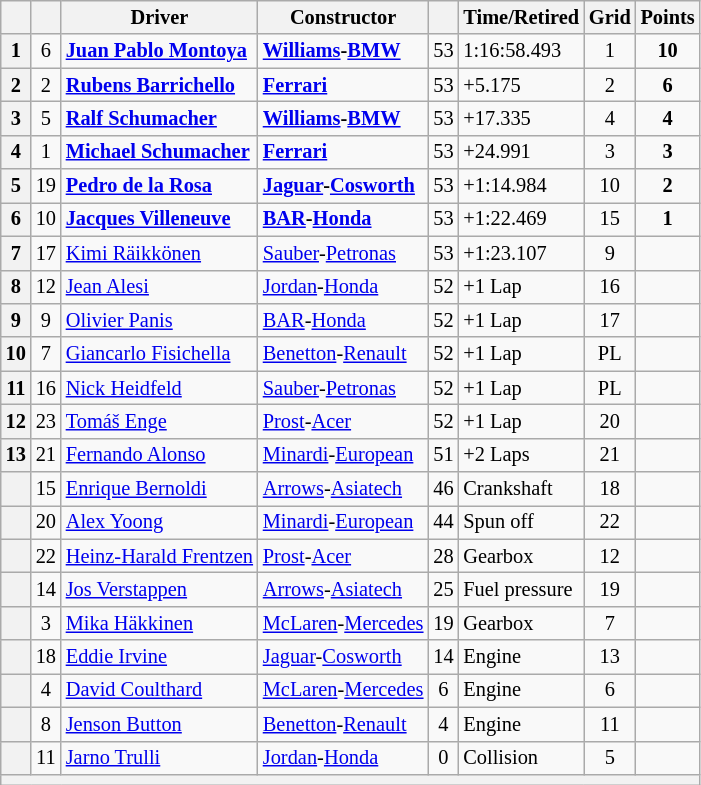<table class="wikitable sortable" style="font-size: 85%;">
<tr>
<th scope="col"></th>
<th scope="col"></th>
<th scope="col">Driver</th>
<th scope="col">Constructor</th>
<th scope="col" class="unsortable"></th>
<th scope="col" class="unsortable">Time/Retired</th>
<th scope="col">Grid</th>
<th scope="col">Points</th>
</tr>
<tr>
<th scope="row">1</th>
<td align="center">6</td>
<td data-sort-value="MON"> <strong><a href='#'>Juan Pablo Montoya</a></strong></td>
<td><strong><a href='#'>Williams</a>-<a href='#'>BMW</a></strong></td>
<td align="center">53</td>
<td>1:16:58.493</td>
<td align="center">1</td>
<td align="center"><strong>10</strong></td>
</tr>
<tr>
<th scope="row">2</th>
<td align="center">2</td>
<td data-sort-value="BAR"> <strong><a href='#'>Rubens Barrichello</a></strong></td>
<td><strong><a href='#'>Ferrari</a></strong></td>
<td align="center">53</td>
<td>+5.175</td>
<td align="center">2</td>
<td align="center"><strong>6</strong></td>
</tr>
<tr>
<th scope="row">3</th>
<td align="center">5</td>
<td data-sort-value="SCH2"> <strong><a href='#'>Ralf Schumacher</a></strong></td>
<td><strong><a href='#'>Williams</a>-<a href='#'>BMW</a></strong></td>
<td align="center">53</td>
<td>+17.335</td>
<td align="center">4</td>
<td align="center"><strong>4</strong></td>
</tr>
<tr>
<th scope="row">4</th>
<td align="center">1</td>
<td data-sort-value="SCH1"> <strong><a href='#'>Michael Schumacher</a></strong></td>
<td><strong><a href='#'>Ferrari</a></strong></td>
<td align="center">53</td>
<td>+24.991</td>
<td align="center">3</td>
<td align="center"><strong>3</strong></td>
</tr>
<tr>
<th scope="row">5</th>
<td align="center">19</td>
<td data-sort-value="DEL"> <strong><a href='#'>Pedro de la Rosa</a></strong></td>
<td><strong><a href='#'>Jaguar</a>-<a href='#'>Cosworth</a></strong></td>
<td align="center">53</td>
<td>+1:14.984</td>
<td align="center">10</td>
<td align="center"><strong>2</strong></td>
</tr>
<tr>
<th scope="row">6</th>
<td align="center">10</td>
<td data-sort-value="VIL"> <strong><a href='#'>Jacques Villeneuve</a></strong></td>
<td><strong><a href='#'>BAR</a>-<a href='#'>Honda</a></strong></td>
<td align="center">53</td>
<td>+1:22.469</td>
<td align="center">15</td>
<td align="center"><strong>1</strong></td>
</tr>
<tr>
<th scope="row">7</th>
<td align="center">17</td>
<td data-sort-value="RAI"> <a href='#'>Kimi Räikkönen</a></td>
<td><a href='#'>Sauber</a>-<a href='#'>Petronas</a></td>
<td align="center">53</td>
<td>+1:23.107</td>
<td align="center">9</td>
<td> </td>
</tr>
<tr>
<th scope="row">8</th>
<td align="center">12</td>
<td data-sort-value="ALE"> <a href='#'>Jean Alesi</a></td>
<td><a href='#'>Jordan</a>-<a href='#'>Honda</a></td>
<td align="center">52</td>
<td>+1 Lap</td>
<td align="center">16</td>
<td> </td>
</tr>
<tr>
<th scope="row">9</th>
<td align="center">9</td>
<td data-sort-value="PAN"> <a href='#'>Olivier Panis</a></td>
<td><a href='#'>BAR</a>-<a href='#'>Honda</a></td>
<td align="center">52</td>
<td>+1 Lap</td>
<td align="center">17</td>
<td> </td>
</tr>
<tr>
<th scope="row">10</th>
<td align="center">7</td>
<td data-sort-value="FIS"> <a href='#'>Giancarlo Fisichella</a></td>
<td><a href='#'>Benetton</a>-<a href='#'>Renault</a></td>
<td align="center">52</td>
<td>+1 Lap</td>
<td align="center">PL</td>
<td> </td>
</tr>
<tr>
<th scope="row">11</th>
<td align="center">16</td>
<td data-sort-value="HEI"> <a href='#'>Nick Heidfeld</a></td>
<td><a href='#'>Sauber</a>-<a href='#'>Petronas</a></td>
<td align="center">52</td>
<td>+1 Lap</td>
<td align="center">PL</td>
<td> </td>
</tr>
<tr>
<th scope="row">12</th>
<td align="center">23</td>
<td data-sort-value="ENG"> <a href='#'>Tomáš Enge</a></td>
<td><a href='#'>Prost</a>-<a href='#'>Acer</a></td>
<td align="center">52</td>
<td>+1 Lap</td>
<td align="center">20</td>
<td> </td>
</tr>
<tr>
<th scope="row">13</th>
<td align="center">21</td>
<td data-sort-value="ALO"> <a href='#'>Fernando Alonso</a></td>
<td><a href='#'>Minardi</a>-<a href='#'>European</a></td>
<td align="center">51</td>
<td>+2 Laps</td>
<td align="center">21</td>
<td> </td>
</tr>
<tr>
<th scope="row" data-sort-value="14"></th>
<td align="center">15</td>
<td data-sort-value="BER"> <a href='#'>Enrique Bernoldi</a></td>
<td><a href='#'>Arrows</a>-<a href='#'>Asiatech</a></td>
<td align="center">46</td>
<td>Crankshaft</td>
<td align="center">18</td>
<td> </td>
</tr>
<tr>
<th scope="row" data-sort-value="15"></th>
<td align="center">20</td>
<td data-sort-value="YOO"> <a href='#'>Alex Yoong</a></td>
<td><a href='#'>Minardi</a>-<a href='#'>European</a></td>
<td align="center">44</td>
<td>Spun off</td>
<td align="center">22</td>
<td> </td>
</tr>
<tr>
<th scope="row" data-sort-value="16"></th>
<td align="center">22</td>
<td data-sort-value="FRE"> <a href='#'>Heinz-Harald Frentzen</a></td>
<td><a href='#'>Prost</a>-<a href='#'>Acer</a></td>
<td align="center">28</td>
<td>Gearbox</td>
<td align="center">12</td>
<td> </td>
</tr>
<tr>
<th scope="row" data-sort-value="17"></th>
<td align="center">14</td>
<td data-sort-value="VER"> <a href='#'>Jos Verstappen</a></td>
<td><a href='#'>Arrows</a>-<a href='#'>Asiatech</a></td>
<td align="center">25</td>
<td>Fuel pressure</td>
<td align="center">19</td>
<td> </td>
</tr>
<tr>
<th scope="row" data-sort-value="18"></th>
<td align="center">3</td>
<td data-sort-value="HAK"> <a href='#'>Mika Häkkinen</a></td>
<td><a href='#'>McLaren</a>-<a href='#'>Mercedes</a></td>
<td align="center">19</td>
<td>Gearbox</td>
<td align="center">7</td>
<td> </td>
</tr>
<tr>
<th scope="row" data-sort-value="19"></th>
<td align="center">18</td>
<td data-sort-value="IRV"> <a href='#'>Eddie Irvine</a></td>
<td><a href='#'>Jaguar</a>-<a href='#'>Cosworth</a></td>
<td align="center">14</td>
<td>Engine</td>
<td align="center">13</td>
<td> </td>
</tr>
<tr>
<th scope="row" data-sort-value="20"></th>
<td align="center">4</td>
<td data-sort-value="COU"> <a href='#'>David Coulthard</a></td>
<td><a href='#'>McLaren</a>-<a href='#'>Mercedes</a></td>
<td align="center">6</td>
<td>Engine</td>
<td align="center">6</td>
<td> </td>
</tr>
<tr>
<th scope="row" data-sort-value="21"></th>
<td align="center">8</td>
<td data-sort-value="BUT"> <a href='#'>Jenson Button</a></td>
<td><a href='#'>Benetton</a>-<a href='#'>Renault</a></td>
<td align="center">4</td>
<td>Engine</td>
<td align="center">11</td>
<td> </td>
</tr>
<tr>
<th scope="row" data-sort-value="22"></th>
<td align="center">11</td>
<td data-sort-value="TRU"> <a href='#'>Jarno Trulli</a></td>
<td><a href='#'>Jordan</a>-<a href='#'>Honda</a></td>
<td align="center">0</td>
<td>Collision</td>
<td align="center">5</td>
<td> </td>
</tr>
<tr class="sortbottom">
<th colspan="8"></th>
</tr>
</table>
